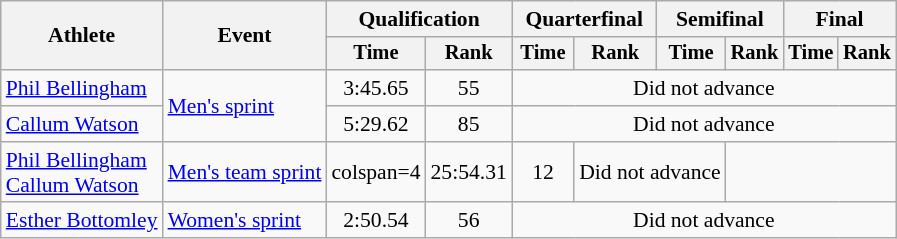<table class="wikitable" style="font-size:90%">
<tr>
<th rowspan="2">Athlete</th>
<th rowspan="2">Event</th>
<th colspan="2">Qualification</th>
<th colspan="2">Quarterfinal</th>
<th colspan="2">Semifinal</th>
<th colspan="2">Final</th>
</tr>
<tr style="font-size:95%">
<th>Time</th>
<th>Rank</th>
<th>Time</th>
<th>Rank</th>
<th>Time</th>
<th>Rank</th>
<th>Time</th>
<th>Rank</th>
</tr>
<tr align=center>
<td align=left><a href='#'>Phil Bellingham</a></td>
<td align=left rowspan=2><a href='#'>Men's sprint</a></td>
<td>3:45.65</td>
<td>55</td>
<td colspan=6>Did not advance</td>
</tr>
<tr align=center>
<td align=left><a href='#'>Callum Watson</a></td>
<td>5:29.62</td>
<td>85</td>
<td colspan=6>Did not advance</td>
</tr>
<tr align=center>
<td align=left><a href='#'>Phil Bellingham</a><br><a href='#'>Callum Watson</a></td>
<td align=left><a href='#'>Men's team sprint</a></td>
<td>colspan=4 </td>
<td>25:54.31</td>
<td>12</td>
<td colspan=2>Did not advance</td>
</tr>
<tr align=center>
<td align=left><a href='#'>Esther Bottomley</a></td>
<td align=left><a href='#'>Women's sprint</a></td>
<td>2:50.54</td>
<td>56</td>
<td colspan=6>Did not advance</td>
</tr>
</table>
